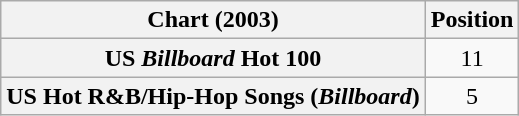<table class="wikitable sortable plainrowheaders" style="text-align:center">
<tr>
<th>Chart (2003)</th>
<th>Position</th>
</tr>
<tr>
<th scope="row">US <em>Billboard</em> Hot 100</th>
<td>11</td>
</tr>
<tr>
<th scope="row">US Hot R&B/Hip-Hop Songs (<em>Billboard</em>)</th>
<td>5</td>
</tr>
</table>
